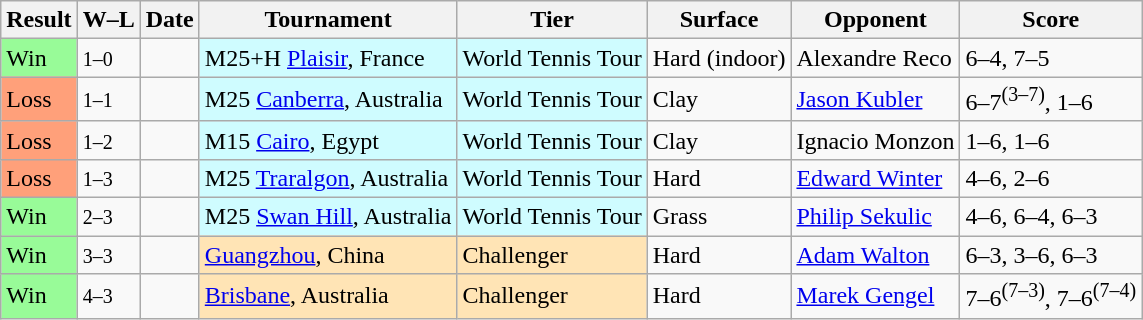<table class="sortable wikitable">
<tr>
<th>Result</th>
<th class="unsortable">W–L</th>
<th>Date</th>
<th>Tournament</th>
<th>Tier</th>
<th>Surface</th>
<th>Opponent</th>
<th class="unsortable">Score</th>
</tr>
<tr>
<td style="background:#98FB98">Win</td>
<td><small>1–0</small></td>
<td></td>
<td bgcolor=cffcff>M25+H <a href='#'>Plaisir</a>, France</td>
<td bgcolor=cffcff>World Tennis Tour</td>
<td>Hard (indoor)</td>
<td> Alexandre Reco</td>
<td>6–4, 7–5</td>
</tr>
<tr>
<td style="background:#FFA07A">Loss</td>
<td><small>1–1</small></td>
<td></td>
<td bgcolor=cffcff>M25 <a href='#'>Canberra</a>, Australia</td>
<td bgcolor=cffcff>World Tennis Tour</td>
<td>Clay</td>
<td> <a href='#'>Jason Kubler</a></td>
<td>6–7<sup>(3–7)</sup>, 1–6</td>
</tr>
<tr>
<td style="background:#FFA07A">Loss</td>
<td><small>1–2</small></td>
<td></td>
<td bgcolor=cffcff>M15 <a href='#'>Cairo</a>, Egypt</td>
<td bgcolor=cffcff>World Tennis Tour</td>
<td>Clay</td>
<td> Ignacio Monzon</td>
<td>1–6, 1–6</td>
</tr>
<tr>
<td style="background:#FFA07A">Loss</td>
<td><small>1–3</small></td>
<td></td>
<td bgcolor=cffcff>M25 <a href='#'>Traralgon</a>, Australia</td>
<td bgcolor=cffcff>World Tennis Tour</td>
<td>Hard</td>
<td> <a href='#'>Edward Winter</a></td>
<td>4–6, 2–6</td>
</tr>
<tr>
<td style="background:#98FB98">Win</td>
<td><small>2–3</small></td>
<td></td>
<td bgcolor=cffcff>M25 <a href='#'>Swan Hill</a>, Australia</td>
<td bgcolor=cffcff>World Tennis Tour</td>
<td>Grass</td>
<td> <a href='#'>Philip Sekulic</a></td>
<td>4–6, 6–4, 6–3</td>
</tr>
<tr>
<td bgcolor=98fb98>Win</td>
<td><small>3–3</small></td>
<td><a href='#'></a></td>
<td bgcolor=moccasin><a href='#'>Guangzhou</a>, China</td>
<td bgcolor=moccasin>Challenger</td>
<td>Hard</td>
<td> <a href='#'>Adam Walton</a></td>
<td>6–3, 3–6, 6–3</td>
</tr>
<tr>
<td bgcolor=98fb98>Win</td>
<td><small>4–3</small></td>
<td><a href='#'></a></td>
<td bgcolor=moccasin><a href='#'>Brisbane</a>, Australia</td>
<td bgcolor=moccasin>Challenger</td>
<td>Hard</td>
<td> <a href='#'>Marek Gengel</a></td>
<td>7–6<sup>(7–3)</sup>, 7–6<sup>(7–4)</sup></td>
</tr>
</table>
